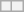<table class="wikitable">
<tr>
<th></th>
<th></th>
</tr>
</table>
